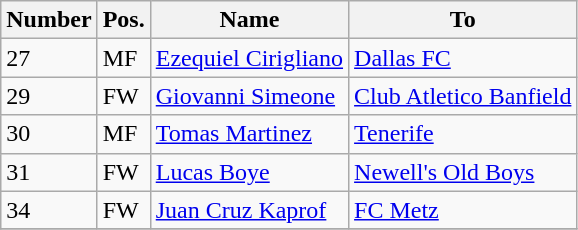<table class="wikitable">
<tr>
<th>Number</th>
<th>Pos.</th>
<th>Name</th>
<th>To</th>
</tr>
<tr>
<td>27</td>
<td>MF</td>
<td> <a href='#'>Ezequiel Cirigliano</a></td>
<td> <a href='#'>Dallas FC</a></td>
</tr>
<tr>
<td>29</td>
<td>FW</td>
<td> <a href='#'>Giovanni Simeone</a></td>
<td> <a href='#'>Club Atletico Banfield</a></td>
</tr>
<tr>
<td>30</td>
<td>MF</td>
<td> <a href='#'>Tomas Martinez</a></td>
<td> <a href='#'>Tenerife</a></td>
</tr>
<tr>
<td>31</td>
<td>FW</td>
<td> <a href='#'>Lucas Boye</a></td>
<td> <a href='#'>Newell's Old Boys</a></td>
</tr>
<tr>
<td>34</td>
<td>FW</td>
<td> <a href='#'>Juan Cruz Kaprof</a></td>
<td> <a href='#'>FC Metz</a></td>
</tr>
<tr>
</tr>
</table>
